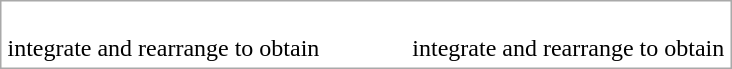<table cellpadding="2" style="border:1px solid darkgray;">
<tr border=0;>
<td><br>integrate and rearrange to obtain</td>
<th width="50"></th>
<td><br>integrate and rearrange to obtain</td>
</tr>
</table>
